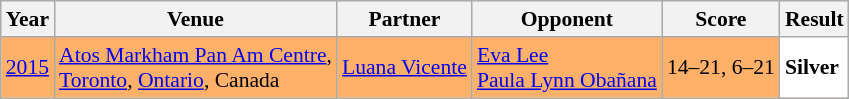<table class="sortable wikitable" style="font-size: 90%;">
<tr>
<th>Year</th>
<th>Venue</th>
<th>Partner</th>
<th>Opponent</th>
<th>Score</th>
<th>Result</th>
</tr>
<tr style="background:#FFB069">
<td align="center"><a href='#'>2015</a></td>
<td align="left"><a href='#'>Atos Markham Pan Am Centre</a>,<br><a href='#'>Toronto</a>, <a href='#'>Ontario</a>, Canada</td>
<td align="left"> <a href='#'>Luana Vicente</a></td>
<td align="left"> <a href='#'>Eva Lee</a> <br>  <a href='#'>Paula Lynn Obañana</a></td>
<td align="left">14–21, 6–21</td>
<td style="text-align:left; background:white"> <strong>Silver</strong></td>
</tr>
</table>
